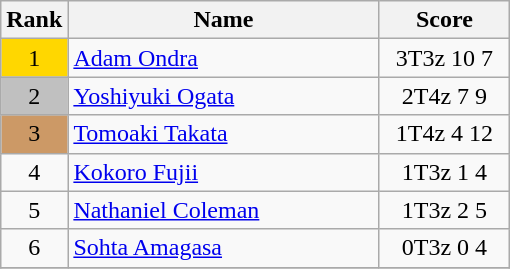<table class="wikitable">
<tr>
<th>Rank</th>
<th width = "200">Name</th>
<th width = "80">Score</th>
</tr>
<tr>
<td align="center" style="background: gold">1</td>
<td> <a href='#'>Adam Ondra</a></td>
<td align="center">3T3z 10 7</td>
</tr>
<tr>
<td align="center" style="background: silver">2</td>
<td> <a href='#'>Yoshiyuki Ogata</a></td>
<td align="center">2T4z 7 9</td>
</tr>
<tr>
<td align="center" style="background: #cc9966">3</td>
<td> <a href='#'>Tomoaki Takata</a></td>
<td align="center">1T4z 4 12</td>
</tr>
<tr>
<td align="center">4</td>
<td> <a href='#'>Kokoro Fujii</a></td>
<td align="center">1T3z 1 4</td>
</tr>
<tr>
<td align="center">5</td>
<td> <a href='#'>Nathaniel Coleman</a></td>
<td align="center">1T3z 2 5</td>
</tr>
<tr>
<td align="center">6</td>
<td> <a href='#'>Sohta Amagasa</a></td>
<td align="center">0T3z 0 4</td>
</tr>
<tr>
</tr>
</table>
